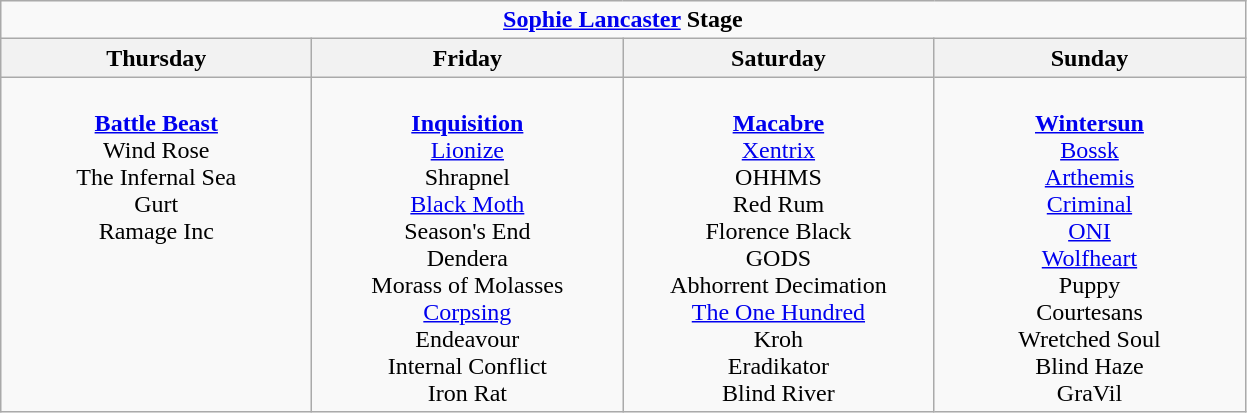<table class="wikitable">
<tr>
<td colspan="4" align="center"><strong><a href='#'>Sophie Lancaster</a> Stage</strong></td>
</tr>
<tr>
<th>Thursday</th>
<th>Friday</th>
<th>Saturday</th>
<th>Sunday</th>
</tr>
<tr>
<td align="center" valign="top" width="200"><br><strong><a href='#'>Battle Beast</a></strong><br>
Wind Rose<br>
The Infernal Sea<br>
Gurt<br>
Ramage Inc</td>
<td align="center" valign="top" width="200"><br><strong><a href='#'>Inquisition</a></strong><br>
<a href='#'>Lionize</a><br>
Shrapnel<br>
<a href='#'>Black Moth</a><br>
Season's End<br>
Dendera<br>
Morass of Molasses<br>
<a href='#'>Corpsing</a><br>
Endeavour<br>
Internal Conflict<br>
Iron Rat</td>
<td align="center" valign="top" width="200"><br><strong><a href='#'>Macabre</a></strong><br>
<a href='#'>Xentrix</a><br>
OHHMS<br>
Red Rum<br>
Florence Black<br>
GODS<br>
Abhorrent Decimation<br>
<a href='#'>The One Hundred</a><br>
Kroh<br>
Eradikator<br>
Blind River</td>
<td align="center" valign="top" width="200"><br><strong><a href='#'>Wintersun</a></strong><br>
<a href='#'>Bossk</a><br>
<a href='#'>Arthemis</a><br>
<a href='#'>Criminal</a><br>
<a href='#'>ONI</a><br>
<a href='#'>Wolfheart</a><br>
Puppy<br>
Courtesans<br>
Wretched Soul<br>
Blind Haze<br>
GraVil</td>
</tr>
</table>
